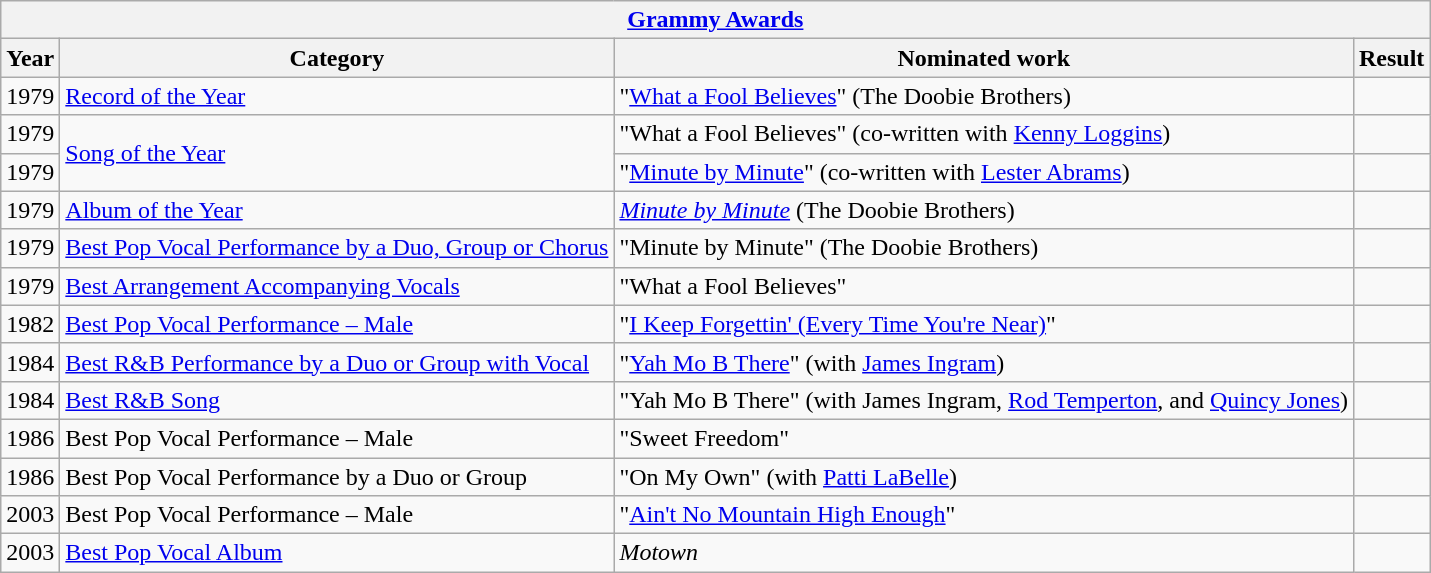<table class="wikitable">
<tr>
<th colspan=4><a href='#'>Grammy Awards</a></th>
</tr>
<tr>
<th>Year</th>
<th>Category</th>
<th>Nominated work</th>
<th>Result</th>
</tr>
<tr>
<td>1979</td>
<td><a href='#'>Record of the Year</a></td>
<td>"<a href='#'>What a Fool Believes</a>" (The Doobie Brothers)</td>
<td></td>
</tr>
<tr>
<td>1979</td>
<td rowspan=2><a href='#'>Song of the Year</a></td>
<td>"What a Fool Believes" (co-written with <a href='#'>Kenny Loggins</a>)</td>
<td></td>
</tr>
<tr>
<td>1979</td>
<td>"<a href='#'>Minute by Minute</a>" (co-written with <a href='#'>Lester Abrams</a>)</td>
<td></td>
</tr>
<tr>
<td>1979</td>
<td><a href='#'>Album of the Year</a></td>
<td><em><a href='#'>Minute by Minute</a></em> (The Doobie Brothers)</td>
<td></td>
</tr>
<tr>
<td>1979</td>
<td><a href='#'>Best Pop Vocal Performance by a Duo, Group or Chorus</a></td>
<td>"Minute by Minute" (The Doobie Brothers)</td>
<td></td>
</tr>
<tr>
<td>1979</td>
<td><a href='#'>Best Arrangement Accompanying Vocals</a></td>
<td>"What a Fool Believes"</td>
<td></td>
</tr>
<tr>
<td>1982</td>
<td><a href='#'>Best Pop Vocal Performance – Male</a></td>
<td>"<a href='#'>I Keep Forgettin' (Every Time You're Near)</a>"</td>
<td></td>
</tr>
<tr>
<td>1984</td>
<td><a href='#'>Best R&B Performance by a Duo or Group with Vocal</a></td>
<td>"<a href='#'>Yah Mo B There</a>" (with <a href='#'>James Ingram</a>)</td>
<td></td>
</tr>
<tr>
<td>1984</td>
<td><a href='#'>Best R&B Song</a></td>
<td>"Yah Mo B There" (with James Ingram, <a href='#'>Rod Temperton</a>, and <a href='#'>Quincy Jones</a>)</td>
<td></td>
</tr>
<tr>
<td>1986</td>
<td>Best Pop Vocal Performance – Male</td>
<td>"Sweet Freedom"</td>
<td></td>
</tr>
<tr>
<td>1986</td>
<td>Best Pop Vocal Performance by a Duo or Group</td>
<td>"On My Own" (with <a href='#'>Patti LaBelle</a>)</td>
<td></td>
</tr>
<tr>
<td>2003</td>
<td>Best Pop Vocal Performance – Male</td>
<td>"<a href='#'>Ain't No Mountain High Enough</a>"</td>
<td></td>
</tr>
<tr>
<td>2003</td>
<td><a href='#'>Best Pop Vocal Album</a></td>
<td><em>Motown</em></td>
<td></td>
</tr>
</table>
